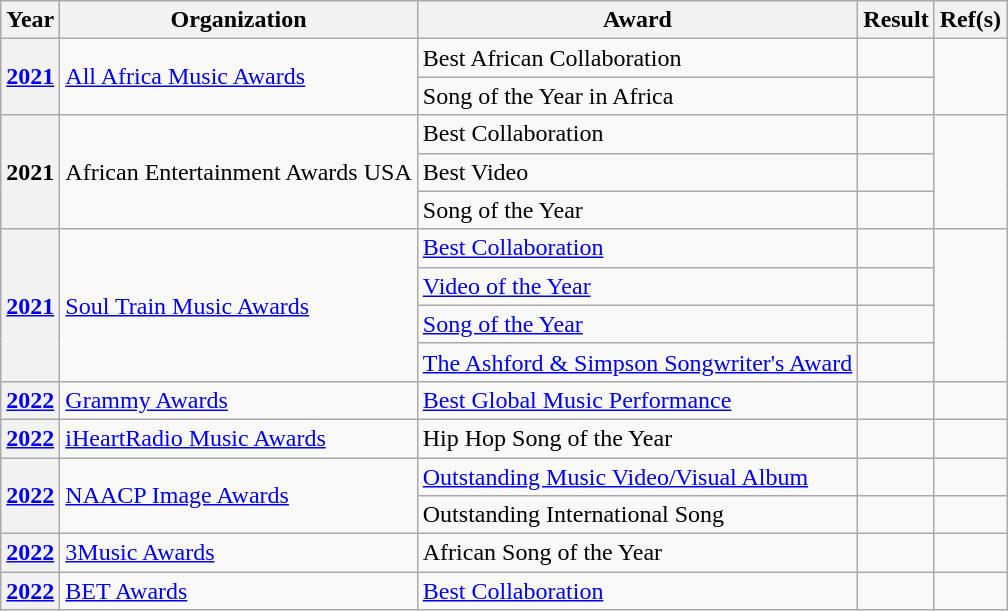<table class="wikitable plainrowheaders">
<tr>
<th scope="col">Year</th>
<th scope="col">Organization</th>
<th scope="col">Award</th>
<th scope="col">Result</th>
<th scope="col">Ref(s)</th>
</tr>
<tr>
<th rowspan="2" scope="row"><a href='#'>2021</a></th>
<td rowspan="2"><a href='#'>All Africa Music Awards</a></td>
<td>Best African Collaboration</td>
<td></td>
<td rowspan="2"></td>
</tr>
<tr>
<td>Song of the Year in Africa</td>
<td></td>
</tr>
<tr>
<th rowspan="3" scope="row">2021</th>
<td rowspan="3">African Entertainment Awards USA</td>
<td>Best Collaboration</td>
<td></td>
<td rowspan="3"></td>
</tr>
<tr>
<td>Best Video</td>
<td></td>
</tr>
<tr>
<td>Song of the Year</td>
<td></td>
</tr>
<tr>
<th rowspan="4" scope="row"><a href='#'>2021</a></th>
<td rowspan="4"><a href='#'>Soul Train Music Awards</a></td>
<td><a href='#'>Best Collaboration</a></td>
<td></td>
<td rowspan="4"></td>
</tr>
<tr>
<td><a href='#'>Video of the Year</a></td>
<td></td>
</tr>
<tr>
<td><a href='#'>Song of the Year</a></td>
<td></td>
</tr>
<tr>
<td><a href='#'>The Ashford & Simpson Songwriter's Award</a></td>
<td></td>
</tr>
<tr>
<th scope="row"><a href='#'>2022</a></th>
<td><a href='#'>Grammy Awards</a></td>
<td><a href='#'>Best Global Music Performance</a></td>
<td></td>
<td></td>
</tr>
<tr>
<th scope="row"><a href='#'>2022</a></th>
<td><a href='#'>iHeartRadio Music Awards</a></td>
<td>Hip Hop Song of the Year</td>
<td></td>
<td></td>
</tr>
<tr>
<th rowspan="2" scope="row"><a href='#'>2022</a></th>
<td rowspan="2"><a href='#'>NAACP Image Awards</a></td>
<td><a href='#'>Outstanding Music Video/Visual Album</a></td>
<td></td>
<td></td>
</tr>
<tr>
<td>Outstanding International Song</td>
<td></td>
<td></td>
</tr>
<tr>
<th scope="row"><a href='#'>2022</a></th>
<td><a href='#'>3Music Awards</a></td>
<td>African Song of the Year</td>
<td></td>
<td></td>
</tr>
<tr>
<th scope="row"><a href='#'>2022</a></th>
<td><a href='#'>BET Awards</a></td>
<td><a href='#'>Best Collaboration</a></td>
<td></td>
<td></td>
</tr>
</table>
